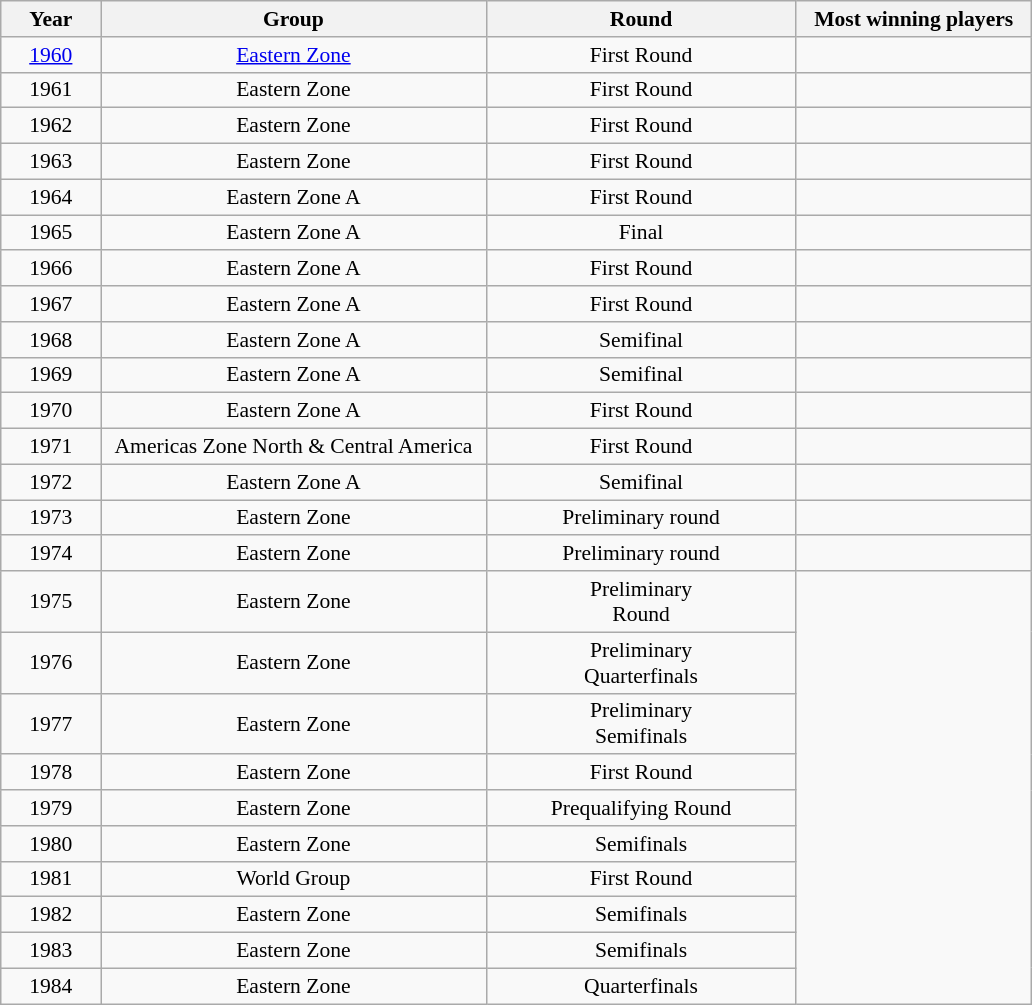<table class="wikitable" style="font-size: 90%; text-align:center;">
<tr>
<th width=60>Year</th>
<th width=250>Group</th>
<th width=200>Round</th>
<th width=150>Most winning players</th>
</tr>
<tr>
<td><a href='#'>1960</a></td>
<td><a href='#'>Eastern Zone</a></td>
<td>First Round</td>
<td align=left></td>
</tr>
<tr>
<td>1961</td>
<td>Eastern Zone</td>
<td>First Round</td>
<td align=left></td>
</tr>
<tr>
<td>1962</td>
<td>Eastern Zone</td>
<td>First Round</td>
<td align=left></td>
</tr>
<tr>
<td>1963</td>
<td>Eastern Zone</td>
<td>First Round</td>
<td align=left></td>
</tr>
<tr>
<td>1964</td>
<td>Eastern Zone A</td>
<td>First Round</td>
<td align=left></td>
</tr>
<tr>
<td>1965</td>
<td>Eastern Zone A</td>
<td>Final</td>
<td align=left></td>
</tr>
<tr>
<td>1966</td>
<td>Eastern Zone A</td>
<td>First Round</td>
<td align=left></td>
</tr>
<tr>
<td>1967</td>
<td>Eastern Zone A</td>
<td>First Round</td>
<td align=left></td>
</tr>
<tr>
<td>1968</td>
<td>Eastern Zone A</td>
<td>Semifinal</td>
<td align=left></td>
</tr>
<tr>
<td>1969</td>
<td>Eastern Zone A</td>
<td>Semifinal</td>
<td align=left></td>
</tr>
<tr>
<td>1970</td>
<td>Eastern Zone A</td>
<td>First Round</td>
<td align=left></td>
</tr>
<tr>
<td>1971</td>
<td>Americas Zone North & Central America</td>
<td>First Round</td>
<td align=left></td>
</tr>
<tr>
<td>1972</td>
<td>Eastern Zone A</td>
<td>Semifinal</td>
<td align=left></td>
</tr>
<tr>
<td>1973</td>
<td>Eastern Zone</td>
<td>Preliminary round</td>
<td align=left></td>
</tr>
<tr>
<td>1974</td>
<td>Eastern Zone</td>
<td>Preliminary round</td>
<td align=left></td>
</tr>
<tr>
<td>1975</td>
<td>Eastern Zone</td>
<td>Preliminary<br>Round</td>
</tr>
<tr>
<td>1976</td>
<td>Eastern Zone</td>
<td>Preliminary<br>Quarterfinals</td>
</tr>
<tr>
<td>1977</td>
<td>Eastern Zone</td>
<td>Preliminary<br>Semifinals</td>
</tr>
<tr>
<td>1978</td>
<td>Eastern Zone</td>
<td>First Round</td>
</tr>
<tr>
<td>1979</td>
<td>Eastern Zone</td>
<td>Prequalifying Round</td>
</tr>
<tr>
<td>1980</td>
<td>Eastern Zone</td>
<td>Semifinals</td>
</tr>
<tr>
<td>1981</td>
<td>World Group</td>
<td>First Round</td>
</tr>
<tr>
<td>1982</td>
<td>Eastern Zone</td>
<td>Semifinals</td>
</tr>
<tr>
<td>1983</td>
<td>Eastern Zone</td>
<td>Semifinals</td>
</tr>
<tr>
<td>1984</td>
<td>Eastern Zone</td>
<td>Quarterfinals</td>
</tr>
</table>
